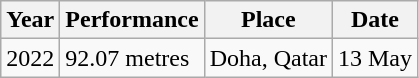<table class="wikitable">
<tr>
<th>Year</th>
<th>Performance</th>
<th>Place</th>
<th>Date</th>
</tr>
<tr>
<td>2022</td>
<td>92.07 metres</td>
<td>Doha, Qatar</td>
<td>13 May</td>
</tr>
</table>
